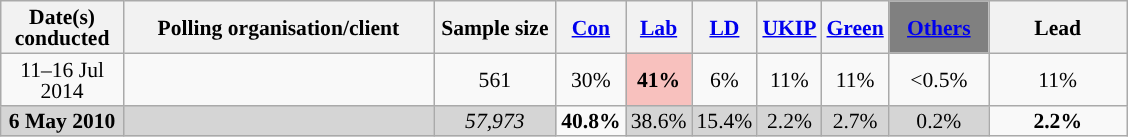<table class="wikitable sortable" style="text-align:center;font-size:90%;line-height:14px">
<tr>
<th ! style="width:75px;">Date(s)<br>conducted</th>
<th style="width:200px;">Polling organisation/client</th>
<th class="unsortable" style="width:75px;">Sample size</th>
<th class="unsortable" style="background:"><a href='#'><span>Con</span></a></th>
<th class="unsortable" style="background:"><a href='#'><span>Lab</span></a></th>
<th class="unsortable" style="background:"><a href='#'><span>LD</span></a></th>
<th class="unsortable" style="background:"><a href='#'><span>UKIP</span></a></th>
<th class="unsortable" style="background:"><a href='#'><span>Green</span></a></th>
<th class="unsortable" style="background:gray; width:60px;"><a href='#'><span>Others</span></a></th>
<th class="unsortable" style="width:85px;">Lead</th>
</tr>
<tr>
<td>11–16 Jul 2014</td>
<td></td>
<td>561</td>
<td>30%</td>
<td style="background:#F8C1BE"><strong>41%</strong></td>
<td>6%</td>
<td>11%</td>
<td>11%</td>
<td><0.5%</td>
<td style="background:">11%</td>
</tr>
<tr>
<td style="background:#D5D5D5"><strong>6 May 2010</strong></td>
<td style="background:#D5D5D5"></td>
<td style="background:#D5D5D5"><em>57,973</em></td>
<td style="background:"><strong>40.8%</strong></td>
<td style="background:#D5D5D5">38.6%</td>
<td style="background:#D5D5D5">15.4%</td>
<td style="background:#D5D5D5">2.2%</td>
<td style="background:#D5D5D5">2.7%</td>
<td style="background:#D5D5D5">0.2%</td>
<td style="background:"><strong>2.2% </strong></td>
</tr>
</table>
